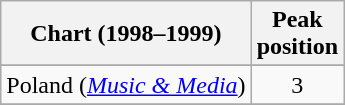<table class="wikitable sortable">
<tr>
<th>Chart (1998–1999)</th>
<th>Peak<br>position</th>
</tr>
<tr>
</tr>
<tr>
</tr>
<tr>
</tr>
<tr>
</tr>
<tr>
</tr>
<tr>
</tr>
<tr>
</tr>
<tr>
</tr>
<tr>
</tr>
<tr>
</tr>
<tr>
<td>Poland (<em><a href='#'>Music & Media</a></em>)</td>
<td align="center">3</td>
</tr>
<tr>
</tr>
<tr>
</tr>
<tr>
</tr>
</table>
